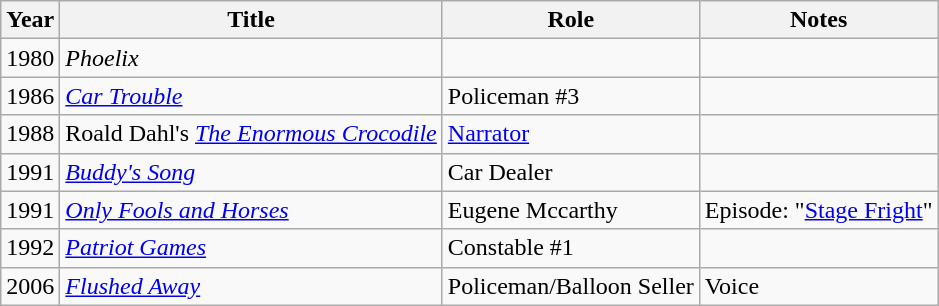<table class="wikitable">
<tr>
<th>Year</th>
<th>Title</th>
<th>Role</th>
<th>Notes</th>
</tr>
<tr>
<td>1980</td>
<td><em>Phoelix</em></td>
<td></td>
<td></td>
</tr>
<tr>
<td>1986</td>
<td><em><a href='#'>Car Trouble</a></em></td>
<td>Policeman #3</td>
<td></td>
</tr>
<tr>
<td>1988</td>
<td>Roald Dahl's <em><a href='#'>The Enormous Crocodile</a></em></td>
<td><a href='#'>Narrator</a></td>
<td></td>
</tr>
<tr>
<td>1991</td>
<td><em><a href='#'>Buddy's Song</a></em></td>
<td>Car Dealer</td>
<td></td>
</tr>
<tr>
<td>1991</td>
<td><em><a href='#'>Only Fools and Horses</a></em></td>
<td>Eugene Mccarthy</td>
<td>Episode: "<a href='#'>Stage Fright</a>"</td>
</tr>
<tr>
<td>1992</td>
<td><em><a href='#'>Patriot Games</a></em></td>
<td>Constable #1</td>
<td></td>
</tr>
<tr>
<td>2006</td>
<td><em><a href='#'>Flushed Away</a></em></td>
<td>Policeman/Balloon Seller</td>
<td>Voice</td>
</tr>
</table>
